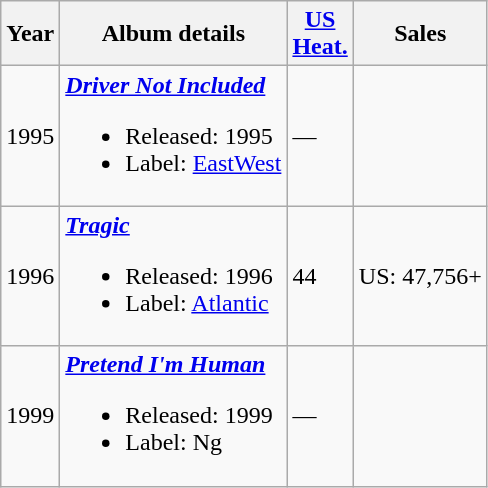<table class="wikitable">
<tr>
<th>Year</th>
<th>Album details</th>
<th><a href='#'>US</a><br><a href='#'>Heat.</a>
</th>
<th>Sales</th>
</tr>
<tr>
<td>1995</td>
<td><strong><em><a href='#'>Driver Not Included</a></em></strong><br><ul><li>Released: 1995</li><li>Label: <a href='#'>EastWest</a></li></ul></td>
<td>—</td>
<td></td>
</tr>
<tr>
<td>1996</td>
<td><strong><em><a href='#'>Tragic</a></em></strong><br><ul><li>Released: 1996</li><li>Label: <a href='#'>Atlantic</a></li></ul></td>
<td>44</td>
<td>US: 47,756+</td>
</tr>
<tr>
<td>1999</td>
<td><strong><em><a href='#'>Pretend I'm Human</a></em></strong><br><ul><li>Released: 1999</li><li>Label: Ng</li></ul></td>
<td>—</td>
<td></td>
</tr>
</table>
